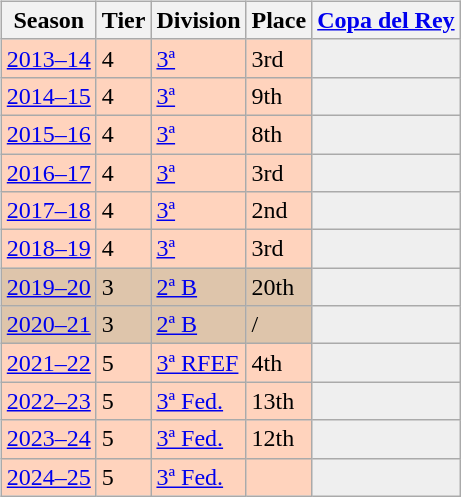<table>
<tr>
<td valign=top width=0%><br><table class="wikitable">
<tr style="background:#f0f6fa;">
<th>Season</th>
<th>Tier</th>
<th>Division</th>
<th>Place</th>
<th><a href='#'>Copa del Rey</a></th>
</tr>
<tr>
<td style="background:#FFD3BD;"><a href='#'>2013–14</a></td>
<td style="background:#FFD3BD;">4</td>
<td style="background:#FFD3BD;"><a href='#'>3ª</a></td>
<td style="background:#FFD3BD;">3rd</td>
<th style="background:#efefef;"></th>
</tr>
<tr>
<td style="background:#FFD3BD;"><a href='#'>2014–15</a></td>
<td style="background:#FFD3BD;">4</td>
<td style="background:#FFD3BD;"><a href='#'>3ª</a></td>
<td style="background:#FFD3BD;">9th</td>
<th style="background:#efefef;"></th>
</tr>
<tr>
<td style="background:#FFD3BD;"><a href='#'>2015–16</a></td>
<td style="background:#FFD3BD;">4</td>
<td style="background:#FFD3BD;"><a href='#'>3ª</a></td>
<td style="background:#FFD3BD;">8th</td>
<th style="background:#efefef;"></th>
</tr>
<tr>
<td style="background:#FFD3BD;"><a href='#'>2016–17</a></td>
<td style="background:#FFD3BD;">4</td>
<td style="background:#FFD3BD;"><a href='#'>3ª</a></td>
<td style="background:#FFD3BD;">3rd</td>
<th style="background:#efefef;"></th>
</tr>
<tr>
<td style="background:#FFD3BD;"><a href='#'>2017–18</a></td>
<td style="background:#FFD3BD;">4</td>
<td style="background:#FFD3BD;"><a href='#'>3ª</a></td>
<td style="background:#FFD3BD;">2nd</td>
<th style="background:#efefef;"></th>
</tr>
<tr>
<td style="background:#FFD3BD;"><a href='#'>2018–19</a></td>
<td style="background:#FFD3BD;">4</td>
<td style="background:#FFD3BD;"><a href='#'>3ª</a></td>
<td style="background:#FFD3BD;">3rd</td>
<th style="background:#efefef;"></th>
</tr>
<tr>
<td style="background:#DEC5AB;"><a href='#'>2019–20</a></td>
<td style="background:#DEC5AB;">3</td>
<td style="background:#DEC5AB;"><a href='#'>2ª B</a></td>
<td style="background:#DEC5AB;">20th</td>
<th style="background:#efefef;"></th>
</tr>
<tr>
<td style="background:#DEC5AB;"><a href='#'>2020–21</a></td>
<td style="background:#DEC5AB;">3</td>
<td style="background:#DEC5AB;"><a href='#'>2ª B</a></td>
<td style="background:#DEC5AB;"> / </td>
<th style="background:#efefef;"></th>
</tr>
<tr>
<td style="background:#FFD3BD;"><a href='#'>2021–22</a></td>
<td style="background:#FFD3BD;">5</td>
<td style="background:#FFD3BD;"><a href='#'>3ª RFEF</a></td>
<td style="background:#FFD3BD;">4th</td>
<th style="background:#efefef;"></th>
</tr>
<tr>
<td style="background:#FFD3BD;"><a href='#'>2022–23</a></td>
<td style="background:#FFD3BD;">5</td>
<td style="background:#FFD3BD;"><a href='#'>3ª Fed.</a></td>
<td style="background:#FFD3BD;">13th</td>
<th style="background:#efefef;"></th>
</tr>
<tr>
<td style="background:#FFD3BD;"><a href='#'>2023–24</a></td>
<td style="background:#FFD3BD;">5</td>
<td style="background:#FFD3BD;"><a href='#'>3ª Fed.</a></td>
<td style="background:#FFD3BD;">12th</td>
<th style="background:#efefef;"></th>
</tr>
<tr>
<td style="background:#FFD3BD;"><a href='#'>2024–25</a></td>
<td style="background:#FFD3BD;">5</td>
<td style="background:#FFD3BD;"><a href='#'>3ª Fed.</a></td>
<td style="background:#FFD3BD;"></td>
<th style="background:#efefef;"></th>
</tr>
</table>
</td>
</tr>
</table>
